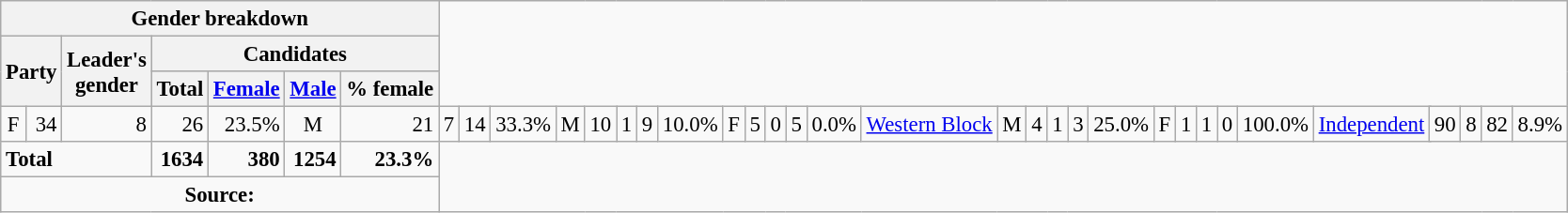<table class="wikitable" style="font-size: 95%; ">
<tr>
<th colspan="7">Gender breakdown</th>
</tr>
<tr style="background:#ccc;">
<th rowspan=2 colspan="2">Party</th>
<th rowspan=2>Leader's<br>gender</th>
<th colspan=4>Candidates</th>
</tr>
<tr style="background:#ccc;">
<th>Total</th>
<th><a href='#'>Female</a></th>
<th><a href='#'>Male</a></th>
<th>% female</th>
</tr>
<tr>
<td align=center>F</td>
<td align="right">34</td>
<td align="right">8</td>
<td align="right">26</td>
<td align="right">23.5%<br></td>
<td align=center>M</td>
<td align="right">21</td>
<td align="right">7</td>
<td align="right">14</td>
<td align="right">33.3%<br></td>
<td align=center>M</td>
<td align="right">10</td>
<td align="right">1</td>
<td align="right">9</td>
<td align="right">10.0%<br></td>
<td align=center>F</td>
<td align="right">5</td>
<td align="right">0</td>
<td align="right">5</td>
<td align="right">0.0%<br></td>
<td><a href='#'>Western Block</a></td>
<td align=center>M</td>
<td align="right">4</td>
<td align="right">1</td>
<td align="right">3</td>
<td align="right">25.0%<br></td>
<td align=center>F</td>
<td align="right">1</td>
<td align="right">1</td>
<td align="right">0</td>
<td align="right">100.0%<br></td>
<td colspan=2><a href='#'>Independent</a></td>
<td align="right">90</td>
<td align="right">8</td>
<td align="right">82</td>
<td align="right">8.9%</td>
</tr>
<tr>
<td colspan="3"><strong>Total</strong></td>
<td style="text-align:right;"><strong>1634</strong></td>
<td style="text-align:right;"><strong>380</strong></td>
<td style="text-align:right;"><strong>1254</strong></td>
<td style="text-align:right;"><strong>23.3%</strong></td>
</tr>
<tr>
<td style="text-align:center;" colspan="7"><strong>Source:</strong> </td>
</tr>
</table>
